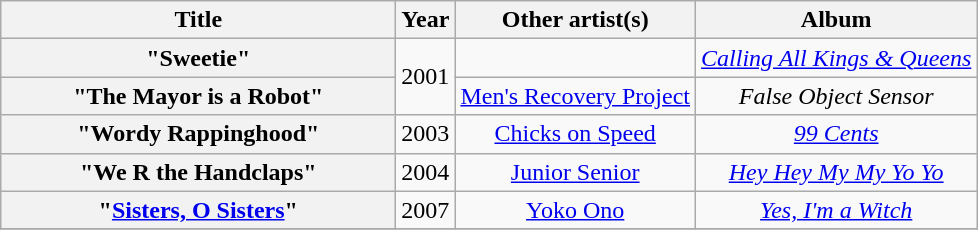<table class="wikitable plainrowheaders" style="text-align:center;">
<tr>
<th scope="col" style="width:16em;">Title</th>
<th scope="col">Year</th>
<th scope="col">Other artist(s)</th>
<th scope="col">Album</th>
</tr>
<tr>
<th scope="row">"Sweetie"</th>
<td rowspan="2">2001</td>
<td></td>
<td><em><a href='#'>Calling All Kings & Queens</a></em></td>
</tr>
<tr>
<th scope="row">"The Mayor is a Robot"</th>
<td><a href='#'>Men's Recovery Project</a></td>
<td><em>False Object Sensor</em></td>
</tr>
<tr>
<th scope="row">"Wordy Rappinghood"</th>
<td>2003</td>
<td><a href='#'>Chicks on Speed</a></td>
<td><em><a href='#'>99 Cents</a></em></td>
</tr>
<tr>
<th scope="row">"We R the Handclaps"</th>
<td>2004</td>
<td><a href='#'>Junior Senior</a></td>
<td><em><a href='#'>Hey Hey My My Yo Yo</a></em></td>
</tr>
<tr>
<th scope="row">"<a href='#'>Sisters, O Sisters</a>"</th>
<td>2007</td>
<td><a href='#'>Yoko Ono</a></td>
<td><em><a href='#'>Yes, I'm a Witch</a></em></td>
</tr>
<tr>
</tr>
</table>
